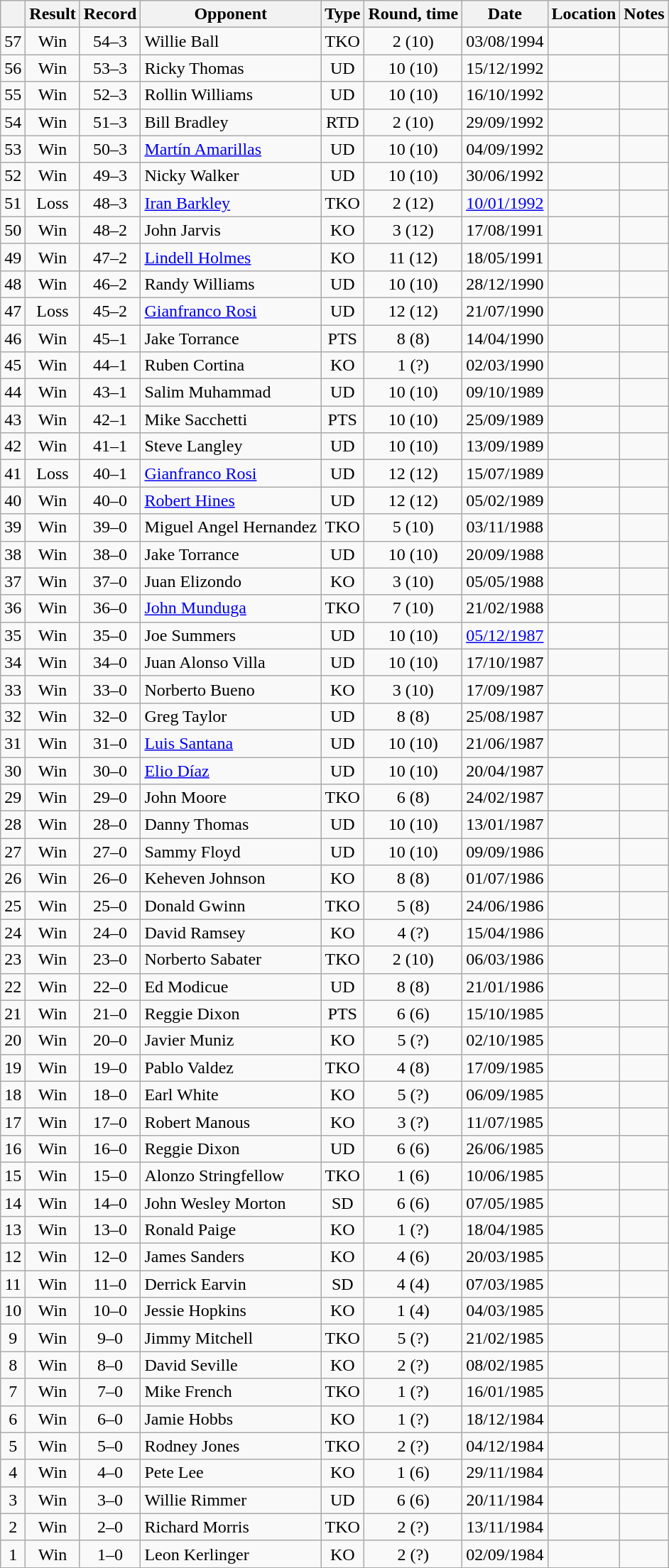<table class=wikitable style=text-align:center>
<tr>
<th></th>
<th>Result</th>
<th>Record</th>
<th>Opponent</th>
<th>Type</th>
<th>Round, time</th>
<th>Date</th>
<th>Location</th>
<th>Notes</th>
</tr>
<tr>
<td>57</td>
<td>Win</td>
<td>54–3</td>
<td align=left>Willie Ball</td>
<td>TKO</td>
<td>2 (10)</td>
<td>03/08/1994</td>
<td align=left></td>
<td align=left></td>
</tr>
<tr>
<td>56</td>
<td>Win</td>
<td>53–3</td>
<td align=left>Ricky Thomas</td>
<td>UD</td>
<td>10 (10)</td>
<td>15/12/1992</td>
<td align=left></td>
<td align=left></td>
</tr>
<tr>
<td>55</td>
<td>Win</td>
<td>52–3</td>
<td align=left>Rollin Williams</td>
<td>UD</td>
<td>10 (10)</td>
<td>16/10/1992</td>
<td align=left></td>
<td align=left></td>
</tr>
<tr>
<td>54</td>
<td>Win</td>
<td>51–3</td>
<td align=left>Bill Bradley</td>
<td>RTD</td>
<td>2 (10)</td>
<td>29/09/1992</td>
<td align=left></td>
<td align=left></td>
</tr>
<tr>
<td>53</td>
<td>Win</td>
<td>50–3</td>
<td align=left><a href='#'>Martín Amarillas</a></td>
<td>UD</td>
<td>10 (10)</td>
<td>04/09/1992</td>
<td align=left></td>
<td align=left></td>
</tr>
<tr>
<td>52</td>
<td>Win</td>
<td>49–3</td>
<td align=left>Nicky Walker</td>
<td>UD</td>
<td>10 (10)</td>
<td>30/06/1992</td>
<td align=left></td>
<td align=left></td>
</tr>
<tr>
<td>51</td>
<td>Loss</td>
<td>48–3</td>
<td align=left><a href='#'>Iran Barkley</a></td>
<td>TKO</td>
<td>2 (12)</td>
<td><a href='#'>10/01/1992</a></td>
<td align=left></td>
<td align=left></td>
</tr>
<tr>
<td>50</td>
<td>Win</td>
<td>48–2</td>
<td align=left>John Jarvis</td>
<td>KO</td>
<td>3 (12)</td>
<td>17/08/1991</td>
<td align=left></td>
<td align=left></td>
</tr>
<tr>
<td>49</td>
<td>Win</td>
<td>47–2</td>
<td align=left><a href='#'>Lindell Holmes</a></td>
<td>KO</td>
<td>11 (12)</td>
<td>18/05/1991</td>
<td align=left></td>
<td align=left></td>
</tr>
<tr>
<td>48</td>
<td>Win</td>
<td>46–2</td>
<td align=left>Randy Williams</td>
<td>UD</td>
<td>10 (10)</td>
<td>28/12/1990</td>
<td align=left></td>
<td align=left></td>
</tr>
<tr>
<td>47</td>
<td>Loss</td>
<td>45–2</td>
<td align=left><a href='#'>Gianfranco Rosi</a></td>
<td>UD</td>
<td>12 (12)</td>
<td>21/07/1990</td>
<td align=left></td>
<td align=left></td>
</tr>
<tr>
<td>46</td>
<td>Win</td>
<td>45–1</td>
<td align=left>Jake Torrance</td>
<td>PTS</td>
<td>8 (8)</td>
<td>14/04/1990</td>
<td align=left></td>
<td align=left></td>
</tr>
<tr>
<td>45</td>
<td>Win</td>
<td>44–1</td>
<td align=left>Ruben Cortina</td>
<td>KO</td>
<td>1 (?)</td>
<td>02/03/1990</td>
<td align=left></td>
<td align=left></td>
</tr>
<tr>
<td>44</td>
<td>Win</td>
<td>43–1</td>
<td align=left>Salim Muhammad</td>
<td>UD</td>
<td>10 (10)</td>
<td>09/10/1989</td>
<td align=left></td>
<td align=left></td>
</tr>
<tr>
<td>43</td>
<td>Win</td>
<td>42–1</td>
<td align=left>Mike Sacchetti</td>
<td>PTS</td>
<td>10 (10)</td>
<td>25/09/1989</td>
<td align=left></td>
<td align=left></td>
</tr>
<tr>
<td>42</td>
<td>Win</td>
<td>41–1</td>
<td align=left>Steve Langley</td>
<td>UD</td>
<td>10 (10)</td>
<td>13/09/1989</td>
<td align=left></td>
<td align=left></td>
</tr>
<tr>
<td>41</td>
<td>Loss</td>
<td>40–1</td>
<td align=left><a href='#'>Gianfranco Rosi</a></td>
<td>UD</td>
<td>12 (12)</td>
<td>15/07/1989</td>
<td align=left></td>
<td align=left></td>
</tr>
<tr>
<td>40</td>
<td>Win</td>
<td>40–0</td>
<td align=left><a href='#'>Robert Hines</a></td>
<td>UD</td>
<td>12 (12)</td>
<td>05/02/1989</td>
<td align=left></td>
<td align=left></td>
</tr>
<tr>
<td>39</td>
<td>Win</td>
<td>39–0</td>
<td align=left>Miguel Angel Hernandez</td>
<td>TKO</td>
<td>5 (10)</td>
<td>03/11/1988</td>
<td align=left></td>
<td align=left></td>
</tr>
<tr>
<td>38</td>
<td>Win</td>
<td>38–0</td>
<td align=left>Jake Torrance</td>
<td>UD</td>
<td>10 (10)</td>
<td>20/09/1988</td>
<td align=left></td>
<td align=left></td>
</tr>
<tr>
<td>37</td>
<td>Win</td>
<td>37–0</td>
<td align=left>Juan Elizondo</td>
<td>KO</td>
<td>3 (10)</td>
<td>05/05/1988</td>
<td align=left></td>
<td align=left></td>
</tr>
<tr>
<td>36</td>
<td>Win</td>
<td>36–0</td>
<td align=left><a href='#'>John Munduga</a></td>
<td>TKO</td>
<td>7 (10)</td>
<td>21/02/1988</td>
<td align=left></td>
<td align=left></td>
</tr>
<tr>
<td>35</td>
<td>Win</td>
<td>35–0</td>
<td align=left>Joe Summers</td>
<td>UD</td>
<td>10 (10)</td>
<td><a href='#'>05/12/1987</a></td>
<td align=left></td>
<td align=left></td>
</tr>
<tr>
<td>34</td>
<td>Win</td>
<td>34–0</td>
<td align=left>Juan Alonso Villa</td>
<td>UD</td>
<td>10 (10)</td>
<td>17/10/1987</td>
<td align=left></td>
<td align=left></td>
</tr>
<tr>
<td>33</td>
<td>Win</td>
<td>33–0</td>
<td align=left>Norberto Bueno</td>
<td>KO</td>
<td>3 (10)</td>
<td>17/09/1987</td>
<td align=left></td>
<td align=left></td>
</tr>
<tr>
<td>32</td>
<td>Win</td>
<td>32–0</td>
<td align=left>Greg Taylor</td>
<td>UD</td>
<td>8 (8)</td>
<td>25/08/1987</td>
<td align=left></td>
<td align=left></td>
</tr>
<tr>
<td>31</td>
<td>Win</td>
<td>31–0</td>
<td align=left><a href='#'>Luis Santana</a></td>
<td>UD</td>
<td>10 (10)</td>
<td>21/06/1987</td>
<td align=left></td>
<td align=left></td>
</tr>
<tr>
<td>30</td>
<td>Win</td>
<td>30–0</td>
<td align=left><a href='#'>Elio Díaz</a></td>
<td>UD</td>
<td>10 (10)</td>
<td>20/04/1987</td>
<td align=left></td>
<td align=left></td>
</tr>
<tr>
<td>29</td>
<td>Win</td>
<td>29–0</td>
<td align=left>John Moore</td>
<td>TKO</td>
<td>6 (8)</td>
<td>24/02/1987</td>
<td align=left></td>
<td align=left></td>
</tr>
<tr>
<td>28</td>
<td>Win</td>
<td>28–0</td>
<td align=left>Danny Thomas</td>
<td>UD</td>
<td>10 (10)</td>
<td>13/01/1987</td>
<td align=left></td>
<td align=left></td>
</tr>
<tr>
<td>27</td>
<td>Win</td>
<td>27–0</td>
<td align=left>Sammy Floyd</td>
<td>UD</td>
<td>10 (10)</td>
<td>09/09/1986</td>
<td align=left></td>
<td align=left></td>
</tr>
<tr>
<td>26</td>
<td>Win</td>
<td>26–0</td>
<td align=left>Keheven Johnson</td>
<td>KO</td>
<td>8 (8)</td>
<td>01/07/1986</td>
<td align=left></td>
<td align=left></td>
</tr>
<tr>
<td>25</td>
<td>Win</td>
<td>25–0</td>
<td align=left>Donald Gwinn</td>
<td>TKO</td>
<td>5 (8)</td>
<td>24/06/1986</td>
<td align=left></td>
<td align=left></td>
</tr>
<tr>
<td>24</td>
<td>Win</td>
<td>24–0</td>
<td align=left>David Ramsey</td>
<td>KO</td>
<td>4 (?)</td>
<td>15/04/1986</td>
<td align=left></td>
<td align=left></td>
</tr>
<tr>
<td>23</td>
<td>Win</td>
<td>23–0</td>
<td align=left>Norberto Sabater</td>
<td>TKO</td>
<td>2 (10)</td>
<td>06/03/1986</td>
<td align=left></td>
<td align=left></td>
</tr>
<tr>
<td>22</td>
<td>Win</td>
<td>22–0</td>
<td align=left>Ed Modicue</td>
<td>UD</td>
<td>8 (8)</td>
<td>21/01/1986</td>
<td align=left></td>
<td align=left></td>
</tr>
<tr>
<td>21</td>
<td>Win</td>
<td>21–0</td>
<td align=left>Reggie Dixon</td>
<td>PTS</td>
<td>6 (6)</td>
<td>15/10/1985</td>
<td align=left></td>
<td align=left></td>
</tr>
<tr>
<td>20</td>
<td>Win</td>
<td>20–0</td>
<td align=left>Javier Muniz</td>
<td>KO</td>
<td>5 (?)</td>
<td>02/10/1985</td>
<td align=left></td>
<td align=left></td>
</tr>
<tr>
<td>19</td>
<td>Win</td>
<td>19–0</td>
<td align=left>Pablo Valdez</td>
<td>TKO</td>
<td>4 (8)</td>
<td>17/09/1985</td>
<td align=left></td>
<td align=left></td>
</tr>
<tr>
<td>18</td>
<td>Win</td>
<td>18–0</td>
<td align=left>Earl White</td>
<td>KO</td>
<td>5 (?)</td>
<td>06/09/1985</td>
<td align=left></td>
<td align=left></td>
</tr>
<tr>
<td>17</td>
<td>Win</td>
<td>17–0</td>
<td align=left>Robert Manous</td>
<td>KO</td>
<td>3 (?)</td>
<td>11/07/1985</td>
<td align=left></td>
<td align=left></td>
</tr>
<tr>
<td>16</td>
<td>Win</td>
<td>16–0</td>
<td align=left>Reggie Dixon</td>
<td>UD</td>
<td>6 (6)</td>
<td>26/06/1985</td>
<td align=left></td>
<td align=left></td>
</tr>
<tr>
<td>15</td>
<td>Win</td>
<td>15–0</td>
<td align=left>Alonzo Stringfellow</td>
<td>TKO</td>
<td>1 (6)</td>
<td>10/06/1985</td>
<td align=left></td>
<td align=left></td>
</tr>
<tr>
<td>14</td>
<td>Win</td>
<td>14–0</td>
<td align=left>John Wesley Morton</td>
<td>SD</td>
<td>6 (6)</td>
<td>07/05/1985</td>
<td align=left></td>
<td align=left></td>
</tr>
<tr>
<td>13</td>
<td>Win</td>
<td>13–0</td>
<td align=left>Ronald Paige</td>
<td>KO</td>
<td>1 (?)</td>
<td>18/04/1985</td>
<td align=left></td>
<td align=left></td>
</tr>
<tr>
<td>12</td>
<td>Win</td>
<td>12–0</td>
<td align=left>James Sanders</td>
<td>KO</td>
<td>4 (6)</td>
<td>20/03/1985</td>
<td align=left></td>
<td align=left></td>
</tr>
<tr>
<td>11</td>
<td>Win</td>
<td>11–0</td>
<td align=left>Derrick Earvin</td>
<td>SD</td>
<td>4 (4)</td>
<td>07/03/1985</td>
<td align=left></td>
<td align=left></td>
</tr>
<tr>
<td>10</td>
<td>Win</td>
<td>10–0</td>
<td align=left>Jessie Hopkins</td>
<td>KO</td>
<td>1 (4)</td>
<td>04/03/1985</td>
<td align=left></td>
<td align=left></td>
</tr>
<tr>
<td>9</td>
<td>Win</td>
<td>9–0</td>
<td align=left>Jimmy Mitchell</td>
<td>TKO</td>
<td>5 (?)</td>
<td>21/02/1985</td>
<td align=left></td>
<td align=left></td>
</tr>
<tr>
<td>8</td>
<td>Win</td>
<td>8–0</td>
<td align=left>David Seville</td>
<td>KO</td>
<td>2 (?)</td>
<td>08/02/1985</td>
<td align=left></td>
<td align=left></td>
</tr>
<tr>
<td>7</td>
<td>Win</td>
<td>7–0</td>
<td align=left>Mike French</td>
<td>TKO</td>
<td>1 (?)</td>
<td>16/01/1985</td>
<td align=left></td>
<td align=left></td>
</tr>
<tr>
<td>6</td>
<td>Win</td>
<td>6–0</td>
<td align=left>Jamie Hobbs</td>
<td>KO</td>
<td>1 (?)</td>
<td>18/12/1984</td>
<td align=left></td>
<td align=left></td>
</tr>
<tr>
<td>5</td>
<td>Win</td>
<td>5–0</td>
<td align=left>Rodney Jones</td>
<td>TKO</td>
<td>2 (?)</td>
<td>04/12/1984</td>
<td align=left></td>
<td align=left></td>
</tr>
<tr>
<td>4</td>
<td>Win</td>
<td>4–0</td>
<td align=left>Pete Lee</td>
<td>KO</td>
<td>1 (6)</td>
<td>29/11/1984</td>
<td align=left></td>
<td align=left></td>
</tr>
<tr>
<td>3</td>
<td>Win</td>
<td>3–0</td>
<td align=left>Willie Rimmer</td>
<td>UD</td>
<td>6 (6)</td>
<td>20/11/1984</td>
<td align=left></td>
<td align=left></td>
</tr>
<tr>
<td>2</td>
<td>Win</td>
<td>2–0</td>
<td align=left>Richard Morris</td>
<td>TKO</td>
<td>2 (?)</td>
<td>13/11/1984</td>
<td align=left></td>
<td align=left></td>
</tr>
<tr>
<td>1</td>
<td>Win</td>
<td>1–0</td>
<td align=left>Leon Kerlinger</td>
<td>KO</td>
<td>2 (?)</td>
<td>02/09/1984</td>
<td align=left></td>
<td align=left></td>
</tr>
</table>
